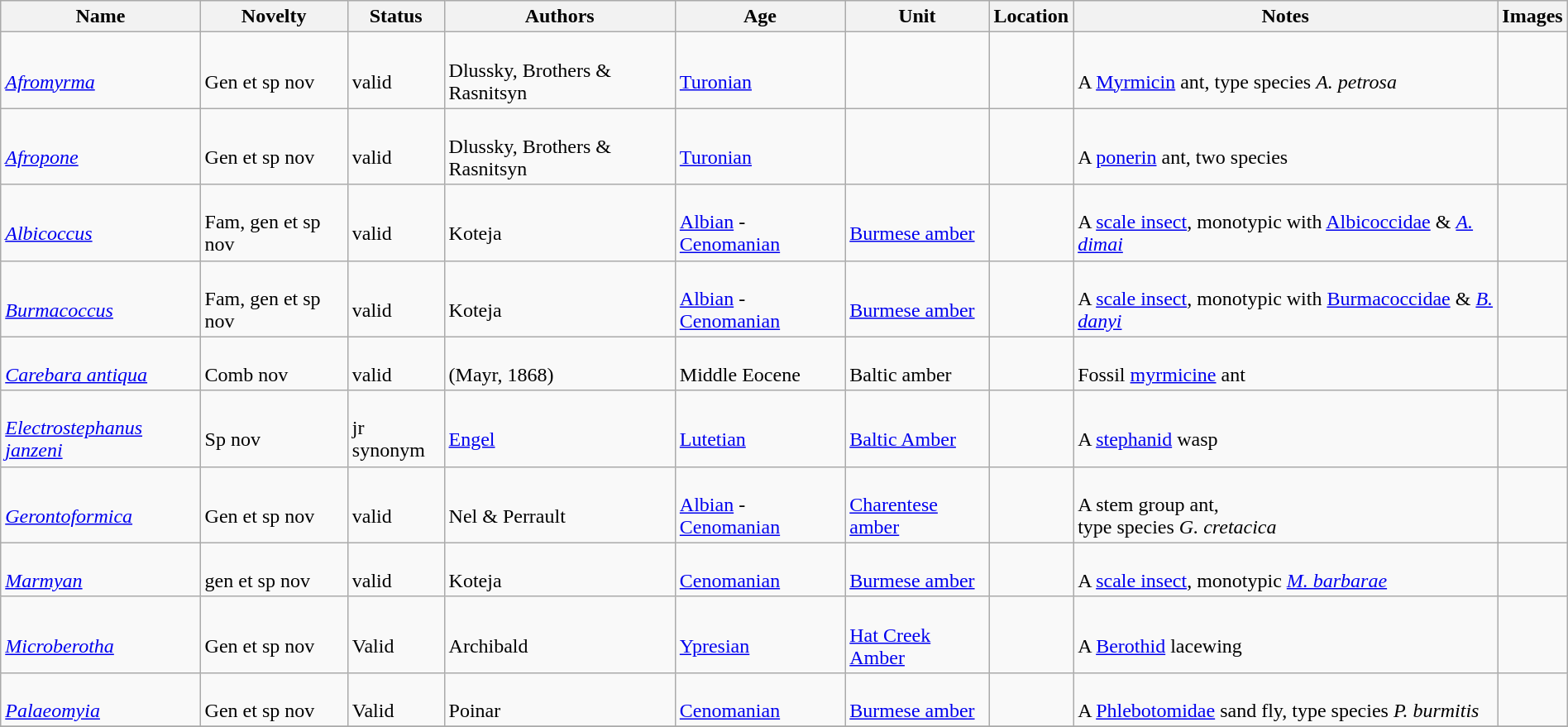<table class="wikitable sortable" align="center" width="100%">
<tr>
<th>Name</th>
<th>Novelty</th>
<th>Status</th>
<th>Authors</th>
<th>Age</th>
<th>Unit</th>
<th>Location</th>
<th>Notes</th>
<th>Images</th>
</tr>
<tr>
<td><br><em><a href='#'>Afromyrma</a></em></td>
<td><br>Gen et sp nov</td>
<td><br>valid</td>
<td><br>Dlussky, Brothers & Rasnitsyn</td>
<td><br><a href='#'>Turonian</a></td>
<td></td>
<td><br></td>
<td><br>A <a href='#'>Myrmicin</a> ant, type species <em>A. petrosa</em></td>
<td></td>
</tr>
<tr>
<td><br><em><a href='#'>Afropone</a></em></td>
<td><br>Gen et sp nov</td>
<td><br>valid</td>
<td><br>Dlussky, Brothers & Rasnitsyn</td>
<td><br><a href='#'>Turonian</a></td>
<td></td>
<td><br></td>
<td><br>A <a href='#'>ponerin</a> ant, two species</td>
<td></td>
</tr>
<tr>
<td><br><em><a href='#'>Albicoccus</a></em></td>
<td><br>Fam, gen et sp nov</td>
<td><br>valid</td>
<td><br>Koteja</td>
<td><br><a href='#'>Albian</a> - <a href='#'>Cenomanian</a></td>
<td><br><a href='#'>Burmese amber</a></td>
<td><br></td>
<td><br>A <a href='#'>scale insect</a>, monotypic with <a href='#'>Albicoccidae</a> & <em><a href='#'>A. dimai</a></em></td>
<td></td>
</tr>
<tr>
<td><br><em><a href='#'>Burmacoccus</a></em></td>
<td><br>Fam, gen et sp nov</td>
<td><br>valid</td>
<td><br>Koteja</td>
<td><br><a href='#'>Albian</a> - <a href='#'>Cenomanian</a></td>
<td><br><a href='#'>Burmese amber</a></td>
<td><br></td>
<td><br>A <a href='#'>scale insect</a>, monotypic with <a href='#'>Burmacoccidae</a> & <em><a href='#'>B. danyi</a></em></td>
<td></td>
</tr>
<tr>
<td><br><em><a href='#'>Carebara antiqua</a></em></td>
<td><br>Comb nov</td>
<td><br>valid</td>
<td><br>(Mayr, 1868)</td>
<td><br>Middle Eocene</td>
<td><br>Baltic amber</td>
<td><br></td>
<td><br>Fossil <a href='#'>myrmicine</a> ant</td>
<td><br></td>
</tr>
<tr>
<td><br><em><a href='#'>Electrostephanus janzeni</a></em></td>
<td><br>Sp nov</td>
<td><br>jr synonym</td>
<td><br><a href='#'>Engel</a></td>
<td><br><a href='#'>Lutetian</a></td>
<td><br><a href='#'>Baltic Amber</a></td>
<td><br></td>
<td><br>A <a href='#'>stephanid</a> wasp</td>
<td></td>
</tr>
<tr>
<td><br><em><a href='#'>Gerontoformica</a></em></td>
<td><br>Gen et sp nov</td>
<td><br>valid</td>
<td><br>Nel & Perrault</td>
<td><br><a href='#'>Albian</a> - <a href='#'>Cenomanian</a></td>
<td><br><a href='#'>Charentese amber</a></td>
<td><br></td>
<td><br>A stem group ant,<br> type species <em>G. cretacica</em></td>
<td><br></td>
</tr>
<tr>
<td><br><em><a href='#'>Marmyan</a></em></td>
<td><br>gen et sp nov</td>
<td><br>valid</td>
<td><br>Koteja</td>
<td><br><a href='#'>Cenomanian</a></td>
<td><br><a href='#'>Burmese amber</a></td>
<td><br></td>
<td><br>A <a href='#'>scale insect</a>, monotypic <em><a href='#'>M. barbarae</a></em></td>
<td></td>
</tr>
<tr>
<td><br><em><a href='#'>Microberotha</a></em></td>
<td><br>Gen et sp nov</td>
<td><br>Valid</td>
<td><br>Archibald</td>
<td><br><a href='#'>Ypresian</a></td>
<td><br><a href='#'>Hat Creek Amber</a></td>
<td><br></td>
<td><br>A <a href='#'>Berothid</a> lacewing</td>
<td></td>
</tr>
<tr>
<td><br><em><a href='#'>Palaeomyia</a></em></td>
<td><br>Gen et sp nov</td>
<td><br>Valid</td>
<td><br>Poinar</td>
<td><br><a href='#'>Cenomanian</a></td>
<td><br><a href='#'>Burmese amber</a></td>
<td><br></td>
<td><br>A <a href='#'>Phlebotomidae</a> sand fly, type species <em>P. burmitis</em></td>
<td><br></td>
</tr>
<tr>
</tr>
</table>
